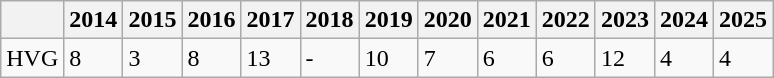<table class="wikitable">
<tr>
<th></th>
<th>2014</th>
<th>2015</th>
<th>2016</th>
<th>2017</th>
<th>2018</th>
<th>2019</th>
<th>2020</th>
<th>2021</th>
<th>2022</th>
<th>2023</th>
<th>2024</th>
<th>2025</th>
</tr>
<tr>
<td>HVG</td>
<td>8</td>
<td>3</td>
<td>8</td>
<td>13</td>
<td>-</td>
<td>10</td>
<td>7</td>
<td>6</td>
<td>6</td>
<td>12</td>
<td>4</td>
<td>4</td>
</tr>
</table>
